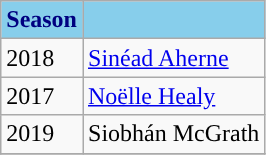<table class="wikitable collapsible">
<tr>
<th style="background:skyblue; color:navy;;">Season</th>
<th style="background:skyblue; color:navy;"></th>
</tr>
<tr>
<td>2018 </td>
<td><a href='#'>Sinéad Aherne</a></td>
</tr>
<tr>
<td>2017 </td>
<td><a href='#'>Noëlle Healy</a></td>
</tr>
<tr>
<td>2019 </td>
<td>Siobhán McGrath</td>
</tr>
<tr>
</tr>
</table>
